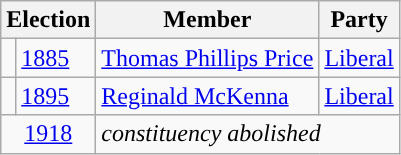<table class="wikitable">
<tr>
<th colspan="2">Election</th>
<th>Member</th>
<th>Party</th>
</tr>
<tr>
<td style="color:inherit;background-color: "></td>
<td><a href='#'>1885</a></td>
<td><a href='#'>Thomas Phillips Price</a></td>
<td><a href='#'>Liberal</a></td>
</tr>
<tr>
<td style="color:inherit;background-color: "></td>
<td><a href='#'>1895</a></td>
<td><a href='#'>Reginald McKenna</a></td>
<td><a href='#'>Liberal</a></td>
</tr>
<tr>
<td colspan="2" align="center"><a href='#'>1918</a></td>
<td colspan="2"><em>constituency abolished</em></td>
</tr>
</table>
